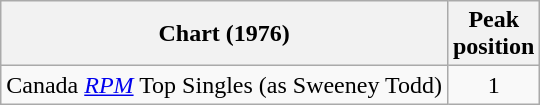<table class="wikitable">
<tr>
<th>Chart (1976)</th>
<th>Peak<br>position</th>
</tr>
<tr>
<td>Canada <em><a href='#'>RPM</a></em> Top Singles (as Sweeney Todd)</td>
<td style="text-align:center;">1</td>
</tr>
</table>
